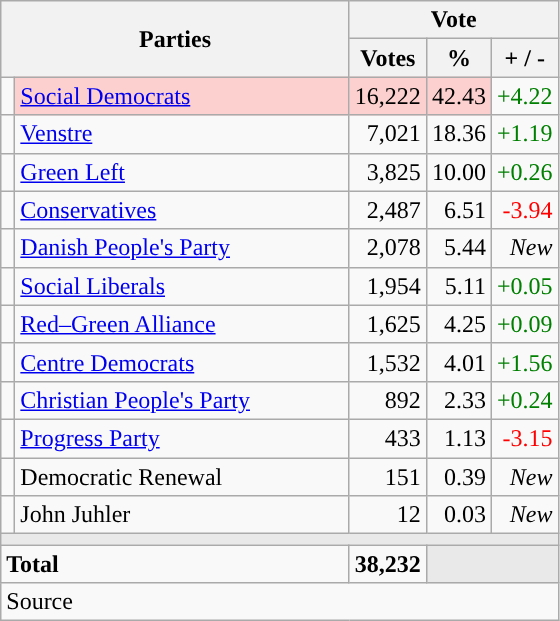<table class="wikitable" style="text-align:right;">
<tr>
<th style="text-align:centre;" rowspan="2" colspan="2" width="225">Parties</th>
<th colspan="3">Vote</th>
</tr>
<tr>
<th width="15">Votes</th>
<th width="15">%</th>
<th width="15">+ / -</th>
</tr>
<tr>
<td width="2" style="color:inherit;background:"></td>
<td bgcolor=#fbd0ce  align="left"><a href='#'>Social Democrats</a></td>
<td bgcolor=#fbd0ce>16,222</td>
<td bgcolor=#fbd0ce>42.43</td>
<td style=color:green;>+4.22</td>
</tr>
<tr>
<td width="2" style="color:inherit;background:"></td>
<td align="left"><a href='#'>Venstre</a></td>
<td>7,021</td>
<td>18.36</td>
<td style=color:green;>+1.19</td>
</tr>
<tr>
<td width="2" style="color:inherit;background:"></td>
<td align="left"><a href='#'>Green Left</a></td>
<td>3,825</td>
<td>10.00</td>
<td style=color:green;>+0.26</td>
</tr>
<tr>
<td width="2" style="color:inherit;background:"></td>
<td align="left"><a href='#'>Conservatives</a></td>
<td>2,487</td>
<td>6.51</td>
<td style=color:red;>-3.94</td>
</tr>
<tr>
<td width="2" style="color:inherit;background:"></td>
<td align="left"><a href='#'>Danish People's Party</a></td>
<td>2,078</td>
<td>5.44</td>
<td><em>New</em></td>
</tr>
<tr>
<td width="2" style="color:inherit;background:"></td>
<td align="left"><a href='#'>Social Liberals</a></td>
<td>1,954</td>
<td>5.11</td>
<td style=color:green;>+0.05</td>
</tr>
<tr>
<td width="2" style="color:inherit;background:"></td>
<td align="left"><a href='#'>Red–Green Alliance</a></td>
<td>1,625</td>
<td>4.25</td>
<td style=color:green;>+0.09</td>
</tr>
<tr>
<td width="2" style="color:inherit;background:"></td>
<td align="left"><a href='#'>Centre Democrats</a></td>
<td>1,532</td>
<td>4.01</td>
<td style=color:green;>+1.56</td>
</tr>
<tr>
<td width="2" style="color:inherit;background:"></td>
<td align="left"><a href='#'>Christian People's Party</a></td>
<td>892</td>
<td>2.33</td>
<td style=color:green;>+0.24</td>
</tr>
<tr>
<td width="2" style="color:inherit;background:"></td>
<td align="left"><a href='#'>Progress Party</a></td>
<td>433</td>
<td>1.13</td>
<td style=color:red;>-3.15</td>
</tr>
<tr>
<td width="2" style="color:inherit;background:"></td>
<td align="left">Democratic Renewal</td>
<td>151</td>
<td>0.39</td>
<td><em>New</em></td>
</tr>
<tr>
<td width="2" style="color:inherit;background:"></td>
<td align="left">John Juhler</td>
<td>12</td>
<td>0.03</td>
<td><em>New</em></td>
</tr>
<tr>
<td colspan="7" bgcolor="#E9E9E9"></td>
</tr>
<tr>
<td align="left" colspan="2"><strong>Total</strong></td>
<td><strong>38,232</strong></td>
<td bgcolor="#E9E9E9" colspan="2"></td>
</tr>
<tr>
<td align="left" colspan="6">Source</td>
</tr>
</table>
